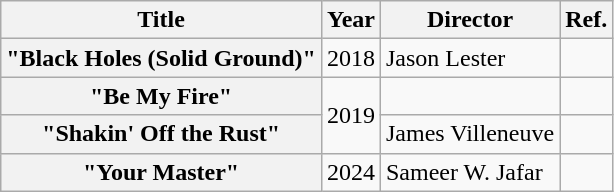<table class="wikitable plainrowheaders">
<tr>
<th>Title</th>
<th>Year</th>
<th>Director</th>
<th>Ref.</th>
</tr>
<tr>
<th scope="row">"Black Holes (Solid Ground)"</th>
<td>2018</td>
<td>Jason Lester</td>
<td style="text-align:center;"></td>
</tr>
<tr>
<th scope="row">"Be My Fire"</th>
<td rowspan="2">2019</td>
<td></td>
<td></td>
</tr>
<tr>
<th scope="row">"Shakin' Off the Rust"</th>
<td>James Villeneuve</td>
<td style="text-align:center;"></td>
</tr>
<tr>
<th scope="row">"Your Master"</th>
<td>2024</td>
<td>Sameer W. Jafar</td>
<td style="text-align:center;"></td>
</tr>
</table>
